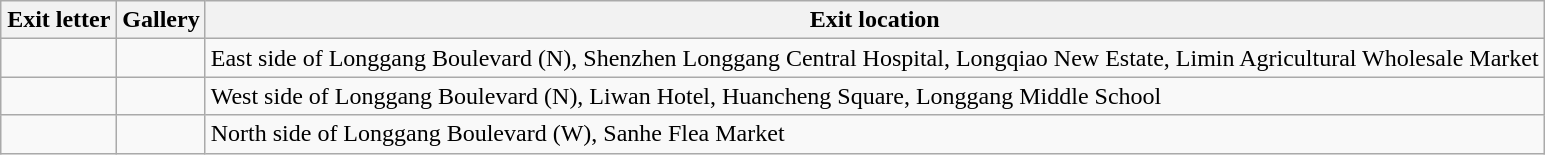<table class="wikitable">
<tr>
<th style="width:70px">Exit letter</th>
<th>Gallery</th>
<th>Exit location</th>
</tr>
<tr>
<td align="center"></td>
<td></td>
<td>East side of Longgang Boulevard (N), Shenzhen Longgang Central Hospital, Longqiao New Estate, Limin Agricultural Wholesale Market</td>
</tr>
<tr>
<td align="center"></td>
<td></td>
<td>West side of Longgang Boulevard (N), Liwan Hotel, Huancheng Square, Longgang Middle School</td>
</tr>
<tr>
<td align="center"></td>
<td></td>
<td>North side of Longgang Boulevard (W), Sanhe Flea Market</td>
</tr>
</table>
